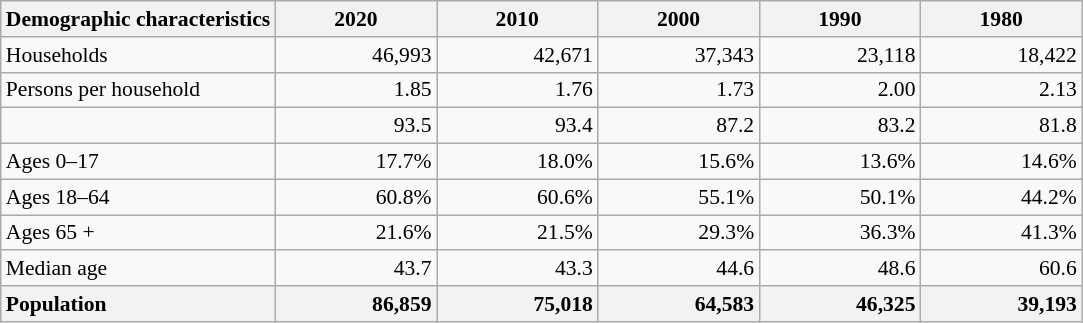<table class="wikitable" style="font-size: 90%; text-align: right;">
<tr>
<th>Demographic characteristics</th>
<th style="width: 7em;">2020</th>
<th style="width: 7em;">2010</th>
<th style="width: 7em;">2000</th>
<th style="width: 7em;">1990</th>
<th style="width: 7em;">1980</th>
</tr>
<tr>
<td style="text-align:left">Households</td>
<td>46,993</td>
<td>42,671</td>
<td>37,343</td>
<td>23,118</td>
<td>18,422</td>
</tr>
<tr>
<td style="text-align:left">Persons per household</td>
<td>1.85</td>
<td>1.76</td>
<td>1.73</td>
<td>2.00</td>
<td>2.13</td>
</tr>
<tr>
<td style="text-align:left"></td>
<td>93.5</td>
<td>93.4</td>
<td>87.2</td>
<td>83.2</td>
<td>81.8</td>
</tr>
<tr>
<td style="text-align:left">Ages 0–17</td>
<td>17.7%</td>
<td>18.0%</td>
<td>15.6%</td>
<td>13.6%</td>
<td>14.6%</td>
</tr>
<tr>
<td style="text-align:left">Ages 18–64</td>
<td>60.8%</td>
<td>60.6%</td>
<td>55.1%</td>
<td>50.1%</td>
<td>44.2%</td>
</tr>
<tr>
<td style="text-align:left">Ages 65 +</td>
<td>21.6%</td>
<td>21.5%</td>
<td>29.3%</td>
<td>36.3%</td>
<td>41.3%</td>
</tr>
<tr>
<td style="text-align:left">Median age</td>
<td>43.7</td>
<td>43.3</td>
<td>44.6</td>
<td>48.6</td>
<td>60.6</td>
</tr>
<tr>
<th style="text-align:left">Population</th>
<th style="text-align:right">86,859</th>
<th style="text-align:right">75,018</th>
<th style="text-align:right">64,583</th>
<th style="text-align:right">46,325</th>
<th style="text-align:right">39,193</th>
</tr>
</table>
